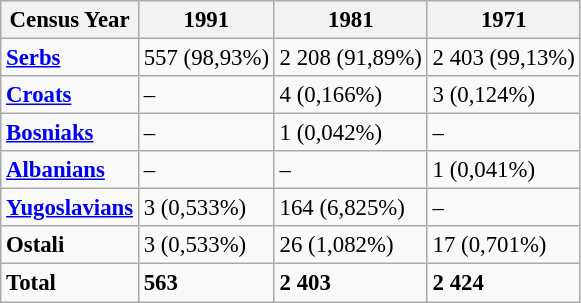<table class="wikitable" style="font-size:95%;">
<tr>
<th>Census Year</th>
<th>1991</th>
<th>1981</th>
<th>1971</th>
</tr>
<tr>
<td><strong><a href='#'>Serbs</a></strong></td>
<td>557 (98,93%)</td>
<td>2 208 (91,89%)</td>
<td>2 403 (99,13%)</td>
</tr>
<tr>
<td><strong><a href='#'>Croats</a></strong></td>
<td>–</td>
<td>4 (0,166%)</td>
<td>3 (0,124%)</td>
</tr>
<tr>
<td><strong><a href='#'>Bosniaks</a></strong></td>
<td>–</td>
<td>1 (0,042%)</td>
<td>–</td>
</tr>
<tr>
<td><strong><a href='#'>Albanians</a></strong></td>
<td>–</td>
<td>–</td>
<td>1 (0,041%)</td>
</tr>
<tr>
<td><strong><a href='#'>Yugoslavians</a></strong></td>
<td>3 (0,533%)</td>
<td>164 (6,825%)</td>
<td>–</td>
</tr>
<tr>
<td><strong>Ostali</strong></td>
<td>3 (0,533%)</td>
<td>26 (1,082%)</td>
<td>17 (0,701%)</td>
</tr>
<tr>
<td><strong>Total</strong></td>
<td><strong>563</strong></td>
<td><strong>2 403</strong></td>
<td><strong>2 424</strong></td>
</tr>
</table>
